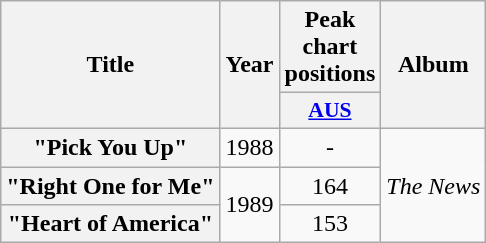<table class="wikitable plainrowheaders" style="text-align:center;">
<tr>
<th scope="col" rowspan="2">Title</th>
<th scope="col" rowspan="2">Year</th>
<th scope="col" colspan="1">Peak chart positions</th>
<th scope="col" rowspan="2">Album</th>
</tr>
<tr>
<th scope="col" style="width:3em;font-size:90%;"><a href='#'>AUS</a><br></th>
</tr>
<tr>
<th scope="row">"Pick You Up"</th>
<td>1988</td>
<td>-</td>
<td rowspan="3"><em>The News</em></td>
</tr>
<tr>
<th scope="row">"Right One for Me"</th>
<td rowspan="2">1989</td>
<td>164</td>
</tr>
<tr>
<th scope="row">"Heart of America"</th>
<td>153</td>
</tr>
</table>
